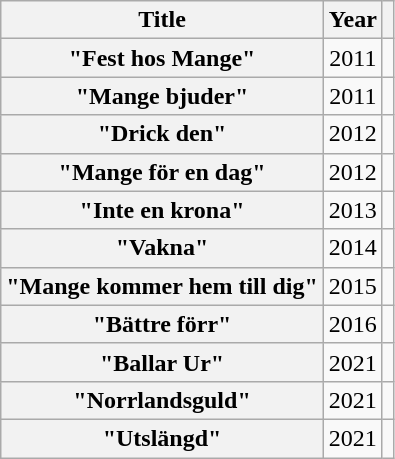<table class="wikitable sortable plainrowheaders" style="text-align:center;">
<tr>
<th scope="col">Title</th>
<th scope="col">Year</th>
<th scope="col" class="unsortable"></th>
</tr>
<tr>
<th scope="row">"Fest hos Mange"</th>
<td>2011</td>
<td></td>
</tr>
<tr>
<th scope="row">"Mange bjuder"</th>
<td>2011</td>
<td></td>
</tr>
<tr>
<th scope="row">"Drick den"</th>
<td>2012</td>
<td></td>
</tr>
<tr>
<th scope="row">"Mange för en dag"</th>
<td>2012</td>
<td></td>
</tr>
<tr>
<th scope="row">"Inte en krona"</th>
<td>2013</td>
<td></td>
</tr>
<tr>
<th scope="row">"Vakna"</th>
<td>2014</td>
<td></td>
</tr>
<tr>
<th scope="row">"Mange kommer hem till dig"</th>
<td>2015</td>
<td></td>
</tr>
<tr>
<th scope="row">"Bättre förr"</th>
<td>2016</td>
<td></td>
</tr>
<tr>
<th scope="row">"Ballar Ur"</th>
<td>2021</td>
<td></td>
</tr>
<tr>
<th scope="row">"Norrlandsguld"</th>
<td>2021</td>
<td></td>
</tr>
<tr>
<th scope="row">"Utslängd"</th>
<td>2021</td>
<td></td>
</tr>
</table>
